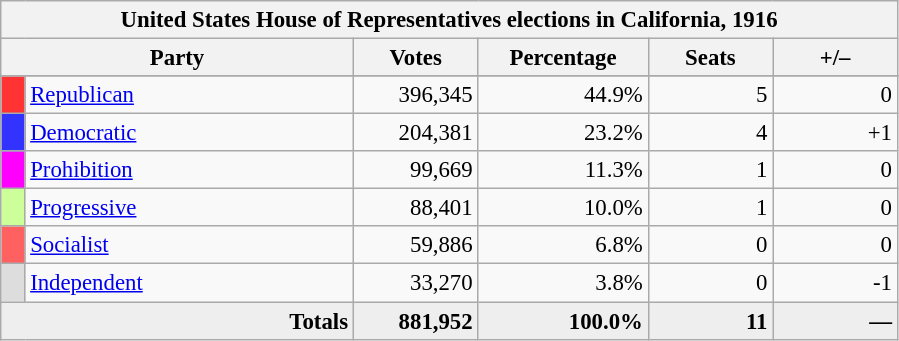<table class="wikitable" style="font-size: 95%;">
<tr>
<th colspan="6">United States House of Representatives elections in California, 1916</th>
</tr>
<tr>
<th colspan=2 style="width: 15em">Party</th>
<th style="width: 5em">Votes</th>
<th style="width: 7em">Percentage</th>
<th style="width: 5em">Seats</th>
<th style="width: 5em">+/–</th>
</tr>
<tr>
</tr>
<tr>
<th style="background-color:#FF3333; width: 3px"></th>
<td style="width: 130px"><a href='#'>Republican</a></td>
<td style="text-align:right;">396,345</td>
<td style="text-align:right;">44.9%</td>
<td style="text-align:right;">5</td>
<td style="text-align:right;">0</td>
</tr>
<tr>
<th style="background-color:#3333FF; width: 3px"></th>
<td style="width: 130px"><a href='#'>Democratic</a></td>
<td style="text-align:right;">204,381</td>
<td style="text-align:right;">23.2%</td>
<td style="text-align:right;">4</td>
<td style="text-align:right;">+1</td>
</tr>
<tr>
<th style="background-color:#FF00FF; width: 3px"></th>
<td style="width: 130px"><a href='#'>Prohibition</a></td>
<td style="text-align:right;">99,669</td>
<td style="text-align:right;">11.3%</td>
<td style="text-align:right;">1</td>
<td style="text-align:right;">0</td>
</tr>
<tr>
<th style="background-color:#CCFF99; width: 3px"></th>
<td style="width: 130px"><a href='#'>Progressive</a></td>
<td style="text-align:right;">88,401</td>
<td style="text-align:right;">10.0%</td>
<td style="text-align:right;">1</td>
<td style="text-align:right;">0</td>
</tr>
<tr>
<th style="background-color:#FF6060; width: 3px"></th>
<td style="width: 130px"><a href='#'>Socialist</a></td>
<td style="text-align:right;">59,886</td>
<td style="text-align:right;">6.8%</td>
<td style="text-align:right;">0</td>
<td style="text-align:right;">0</td>
</tr>
<tr>
<th style="background-color:#DDDDDD; width: 3px"></th>
<td style="width: 130px"><a href='#'>Independent</a></td>
<td style="text-align:right;">33,270</td>
<td style="text-align:right;">3.8%</td>
<td style="text-align:right;">0</td>
<td style="text-align:right;">-1</td>
</tr>
<tr style="background-color:#EEEEEE;">
<td colspan="2" align="right"><strong>Totals</strong></td>
<td style="text-align:right;"><strong>881,952</strong></td>
<td style="text-align:right;"><strong>100.0%</strong></td>
<td style="text-align:right;"><strong>11</strong></td>
<td style="text-align:right;"><strong>—</strong></td>
</tr>
</table>
